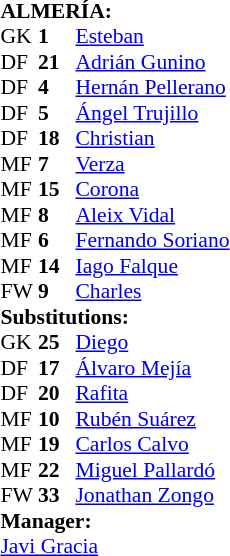<table style="font-size: 90%" cellspacing="0" cellpadding="0" align="center">
<tr>
<td colspan=4><strong>ALMERÍA:</strong></td>
</tr>
<tr>
<th width=25></th>
<th width=25></th>
</tr>
<tr>
<td>GK</td>
<td><strong>1</strong></td>
<td> <a href='#'>Esteban</a></td>
<td></td>
</tr>
<tr>
<td>DF</td>
<td><strong>21</strong></td>
<td> <a href='#'>Adrián Gunino</a></td>
<td></td>
</tr>
<tr>
<td>DF</td>
<td><strong>4</strong></td>
<td> <a href='#'>Hernán Pellerano</a></td>
</tr>
<tr>
<td>DF</td>
<td><strong>5</strong></td>
<td> <a href='#'>Ángel Trujillo</a></td>
</tr>
<tr>
<td>DF</td>
<td><strong>18</strong></td>
<td> <a href='#'>Christian</a></td>
<td></td>
</tr>
<tr>
<td>MF</td>
<td><strong>7</strong></td>
<td> <a href='#'>Verza</a></td>
</tr>
<tr>
<td>MF</td>
<td><strong>15</strong></td>
<td> <a href='#'>Corona</a></td>
<td></td>
<td></td>
</tr>
<tr>
<td>MF</td>
<td><strong>8</strong></td>
<td> <a href='#'>Aleix Vidal</a></td>
</tr>
<tr>
<td>MF</td>
<td><strong>6</strong></td>
<td> <a href='#'>Fernando Soriano</a></td>
<td></td>
<td></td>
</tr>
<tr>
<td>MF</td>
<td><strong>14</strong></td>
<td> <a href='#'>Iago Falque</a></td>
<td></td>
</tr>
<tr>
<td>FW</td>
<td><strong>9</strong></td>
<td> <a href='#'>Charles</a></td>
<td></td>
<td></td>
</tr>
<tr>
<td colspan=3><strong>Substitutions:</strong></td>
</tr>
<tr>
<td>GK</td>
<td><strong>25</strong></td>
<td> <a href='#'>Diego</a></td>
</tr>
<tr>
<td>DF</td>
<td><strong>17</strong></td>
<td> <a href='#'>Álvaro Mejía</a></td>
<td></td>
<td></td>
</tr>
<tr>
<td>DF</td>
<td><strong>20</strong></td>
<td> <a href='#'>Rafita</a></td>
</tr>
<tr>
<td>MF</td>
<td><strong>10</strong></td>
<td> <a href='#'>Rubén Suárez</a></td>
</tr>
<tr>
<td>MF</td>
<td><strong>19</strong></td>
<td> <a href='#'>Carlos Calvo</a></td>
<td></td>
<td></td>
</tr>
<tr>
<td>MF</td>
<td><strong>22</strong></td>
<td> <a href='#'>Miguel Pallardó</a></td>
</tr>
<tr>
<td>FW</td>
<td><strong>33</strong></td>
<td> <a href='#'>Jonathan Zongo</a></td>
<td></td>
<td></td>
</tr>
<tr>
<td colspan=3><strong>Manager:</strong></td>
</tr>
<tr>
<td colspan=3> <a href='#'>Javi Gracia</a></td>
</tr>
</table>
